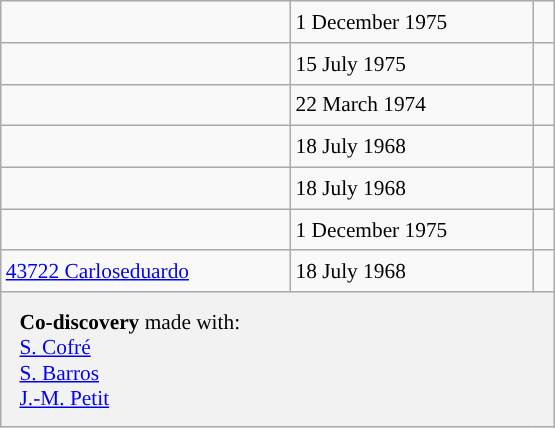<table class="wikitable" style="font-size: 89%; float: left; width: 26em; margin-right: 1em; height: 285px;">
<tr>
<td></td>
<td>1 December 1975</td>
<td> </td>
</tr>
<tr>
<td></td>
<td>15 July 1975</td>
<td> </td>
</tr>
<tr>
<td></td>
<td>22 March 1974</td>
<td></td>
</tr>
<tr>
<td></td>
<td>18 July 1968</td>
<td> </td>
</tr>
<tr>
<td></td>
<td>18 July 1968</td>
<td> </td>
</tr>
<tr>
<td></td>
<td>1 December 1975</td>
<td> </td>
</tr>
<tr>
<td><a href='#'>43722 Carloseduardo</a></td>
<td>18 July 1968</td>
<td> </td>
</tr>
<tr>
<th colspan=3 style="font-weight: normal; text-align: left; padding: 4px 12px;"><strong>Co-discovery</strong> made with:<br> <a href='#'>S. Cofré</a><br> <a href='#'>S. Barros</a><br> <a href='#'>J.-M. Petit</a></th>
</tr>
</table>
